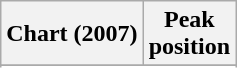<table class="wikitable sortable plainrowheaders" style="text-align:center">
<tr>
<th scope="col">Chart (2007)</th>
<th scope="col">Peak<br>position</th>
</tr>
<tr>
</tr>
<tr>
</tr>
<tr>
</tr>
<tr>
</tr>
</table>
